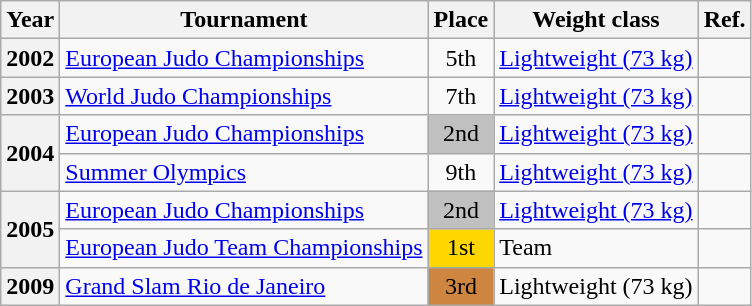<table class="wikitable sortable">
<tr>
<th>Year</th>
<th>Tournament</th>
<th>Place</th>
<th>Weight class</th>
<th>Ref.</th>
</tr>
<tr>
<th>2002</th>
<td><a href='#'>European Judo Championships</a></td>
<td align=center>5th</td>
<td><a href='#'>Lightweight (73 kg)</a></td>
<td></td>
</tr>
<tr>
<th>2003</th>
<td><a href='#'>World Judo Championships</a></td>
<td align=center>7th</td>
<td><a href='#'>Lightweight (73 kg)</a></td>
<td></td>
</tr>
<tr>
<th rowspan=2>2004</th>
<td><a href='#'>European Judo Championships</a></td>
<td bgcolor=silver align=center>2nd</td>
<td><a href='#'>Lightweight (73 kg)</a></td>
<td></td>
</tr>
<tr>
<td><a href='#'>Summer Olympics</a></td>
<td align=center>9th</td>
<td><a href='#'>Lightweight (73 kg)</a></td>
<td></td>
</tr>
<tr>
<th rowspan=2>2005</th>
<td><a href='#'>European Judo Championships</a></td>
<td bgcolor=silver align=center>2nd</td>
<td><a href='#'>Lightweight (73 kg)</a></td>
<td></td>
</tr>
<tr>
<td><a href='#'>European Judo Team Championships</a></td>
<td bgcolor=gold align=center>1st</td>
<td>Team</td>
<td></td>
</tr>
<tr>
<th>2009</th>
<td><a href='#'>Grand Slam Rio de Janeiro</a></td>
<td bgcolor=Peru align=center>3rd</td>
<td>Lightweight (73 kg)</td>
<td></td>
</tr>
</table>
